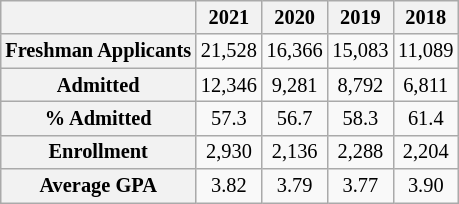<table style= "float:right; text-align:center; font-size:85%; margin-left:2em; margin:auto;"  class="wikitable">
<tr>
<th></th>
<th !>2021</th>
<th !>2020</th>
<th !>2019</th>
<th !>2018</th>
</tr>
<tr>
<th !>Freshman Applicants</th>
<td>21,528</td>
<td>16,366</td>
<td>15,083</td>
<td>11,089</td>
</tr>
<tr>
<th !>Admitted</th>
<td>12,346</td>
<td>9,281</td>
<td>8,792</td>
<td>6,811</td>
</tr>
<tr>
<th !>% Admitted</th>
<td>57.3</td>
<td>56.7</td>
<td>58.3</td>
<td>61.4</td>
</tr>
<tr>
<th !>Enrollment</th>
<td>2,930</td>
<td>2,136</td>
<td>2,288</td>
<td>2,204</td>
</tr>
<tr>
<th !>Average GPA</th>
<td>3.82</td>
<td>3.79</td>
<td>3.77</td>
<td>3.90</td>
</tr>
</table>
